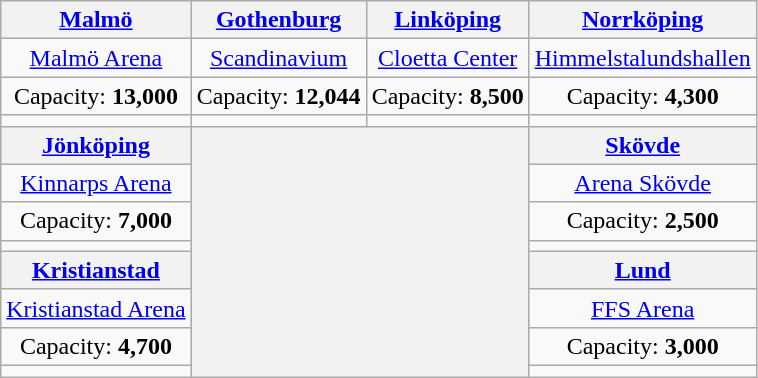<table class="wikitable" style="text-align:center;">
<tr>
<th><a href='#'>Malmö</a></th>
<th><a href='#'>Gothenburg</a></th>
<th><a href='#'>Linköping</a></th>
<th><a href='#'>Norrköping</a></th>
</tr>
<tr>
<td><a href='#'>Malmö Arena</a></td>
<td><a href='#'>Scandinavium</a></td>
<td><a href='#'>Cloetta Center</a></td>
<td><a href='#'>Himmelstalundshallen</a></td>
</tr>
<tr>
<td>Capacity: <strong>13,000</strong></td>
<td>Capacity: <strong>12,044</strong></td>
<td>Capacity: <strong>8,500</strong></td>
<td>Capacity: <strong>4,300</strong></td>
</tr>
<tr>
<td></td>
<td></td>
<td></td>
<td></td>
</tr>
<tr>
<th><a href='#'>Jönköping</a></th>
<th rowspan=8 colspan=2></th>
<th><a href='#'>Skövde</a></th>
</tr>
<tr>
<td><a href='#'>Kinnarps Arena</a></td>
<td><a href='#'>Arena Skövde</a></td>
</tr>
<tr>
<td>Capacity: <strong>7,000</strong></td>
<td>Capacity: <strong>2,500</strong></td>
</tr>
<tr>
<td></td>
<td></td>
</tr>
<tr>
<th><a href='#'>Kristianstad</a></th>
<th><a href='#'>Lund</a></th>
</tr>
<tr>
<td><a href='#'>Kristianstad Arena</a></td>
<td><a href='#'>FFS Arena</a></td>
</tr>
<tr>
<td>Capacity: <strong>4,700</strong></td>
<td>Capacity: <strong>3,000</strong></td>
</tr>
<tr>
<td></td>
<td></td>
</tr>
</table>
